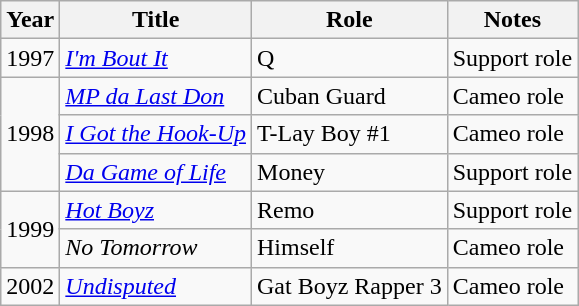<table class="wikitable">
<tr>
<th>Year</th>
<th>Title</th>
<th>Role</th>
<th>Notes</th>
</tr>
<tr>
<td rowspan="1">1997</td>
<td><em><a href='#'>I'm Bout It</a></em></td>
<td>Q</td>
<td>Support role</td>
</tr>
<tr>
<td rowspan="3">1998</td>
<td><em><a href='#'>MP da Last Don</a></em></td>
<td>Cuban Guard</td>
<td>Cameo role</td>
</tr>
<tr>
<td><em><a href='#'>I Got the Hook-Up</a></em></td>
<td>T-Lay Boy #1</td>
<td>Cameo role</td>
</tr>
<tr>
<td><em><a href='#'>Da Game of Life</a></em></td>
<td>Money</td>
<td>Support role</td>
</tr>
<tr>
<td rowspan="2">1999</td>
<td><em><a href='#'>Hot Boyz</a></em></td>
<td>Remo</td>
<td>Support role</td>
</tr>
<tr>
<td><em>No Tomorrow</em></td>
<td>Himself</td>
<td>Cameo role</td>
</tr>
<tr>
<td rowspan="1">2002</td>
<td><em><a href='#'>Undisputed</a></em></td>
<td>Gat Boyz Rapper 3</td>
<td>Cameo role</td>
</tr>
</table>
